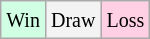<table class="wikitable">
<tr>
<td style="background-color: #d0ffe3;"><small>Win</small></td>
<td style="background-color: #f3f3f3;"><small>Draw</small></td>
<td style="background-color: #ffd0e3;"><small>Loss</small></td>
</tr>
</table>
